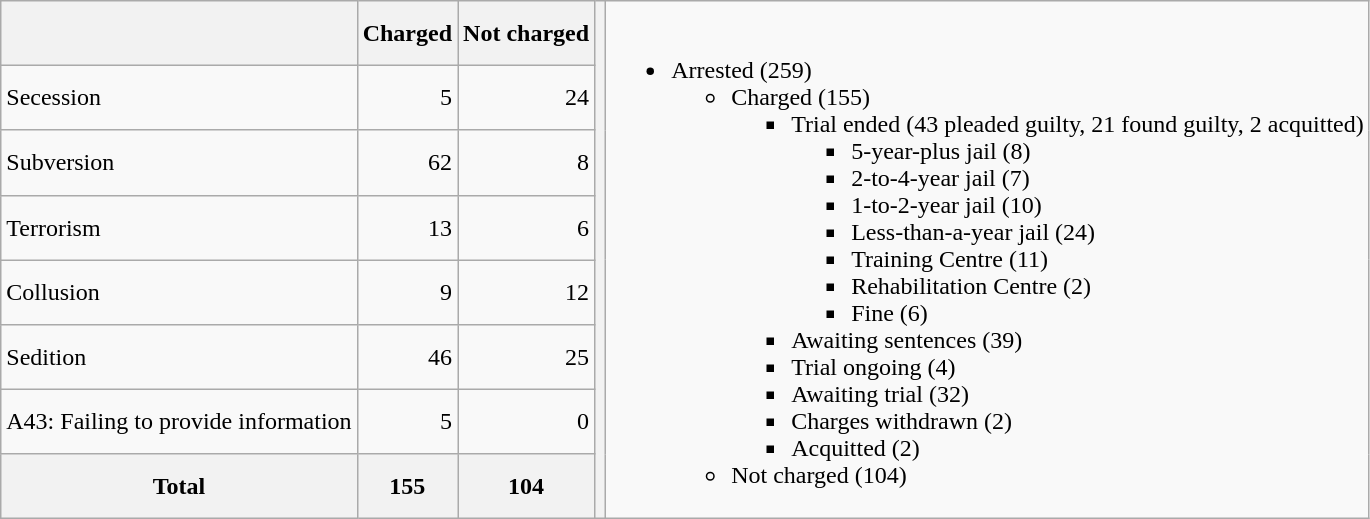<table class="wikitable">
<tr>
<th></th>
<th>Charged</th>
<th>Not charged</th>
<th rowspan="8"></th>
<td rowspan="8"><br><ul><li>Arrested (259)<ul><li>Charged (155)<ul><li>Trial ended (43 pleaded guilty, 21 found guilty, 2 acquitted)<ul><li>5-year-plus jail (8)</li><li>2-to-4-year jail (7)</li><li>1-to-2-year jail (10)</li><li>Less-than-a-year jail (24)</li><li>Training Centre (11)</li><li>Rehabilitation Centre (2)</li><li>Fine (6)</li></ul></li><li>Awaiting sentences (39)</li><li>Trial ongoing (4)</li><li>Awaiting trial (32)</li><li>Charges withdrawn (2)</li><li>Acquitted (2)</li></ul></li><li>Not charged (104)</li></ul></li></ul></td>
</tr>
<tr>
<td>Secession</td>
<td align=right>5</td>
<td align=right>24</td>
</tr>
<tr>
<td>Subversion</td>
<td align=right>62</td>
<td align=right>8</td>
</tr>
<tr>
<td>Terrorism</td>
<td align=right>13</td>
<td align=right>6</td>
</tr>
<tr>
<td>Collusion</td>
<td align=right>9</td>
<td align=right>12</td>
</tr>
<tr>
<td>Sedition</td>
<td align=right>46</td>
<td align=right>25</td>
</tr>
<tr>
<td>A43: Failing to provide information</td>
<td align=right>5</td>
<td align=right>0</td>
</tr>
<tr>
<th><strong>Total</strong></th>
<th align=right><strong>155</strong></th>
<th align=right><strong>104</strong></th>
</tr>
</table>
